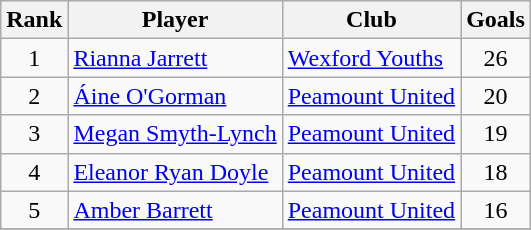<table class="wikitable sortable" style="text-align:center">
<tr>
<th>Rank</th>
<th>Player</th>
<th>Club</th>
<th>Goals</th>
</tr>
<tr>
<td>1</td>
<td align="left"> <a href='#'>Rianna Jarrett</a></td>
<td align="left"><a href='#'>Wexford Youths</a></td>
<td>26</td>
</tr>
<tr>
<td>2</td>
<td align="left"> <a href='#'>Áine O'Gorman</a></td>
<td align="left"><a href='#'>Peamount United</a></td>
<td>20</td>
</tr>
<tr>
<td>3</td>
<td align="left"> <a href='#'>Megan Smyth-Lynch</a></td>
<td align="left"><a href='#'>Peamount United</a></td>
<td>19</td>
</tr>
<tr>
<td>4</td>
<td align="left"> <a href='#'>Eleanor Ryan Doyle</a></td>
<td align="left"><a href='#'>Peamount United</a></td>
<td>18</td>
</tr>
<tr>
<td>5</td>
<td align="left"> <a href='#'>Amber Barrett</a></td>
<td align="left"><a href='#'>Peamount United</a></td>
<td>16</td>
</tr>
<tr>
</tr>
</table>
